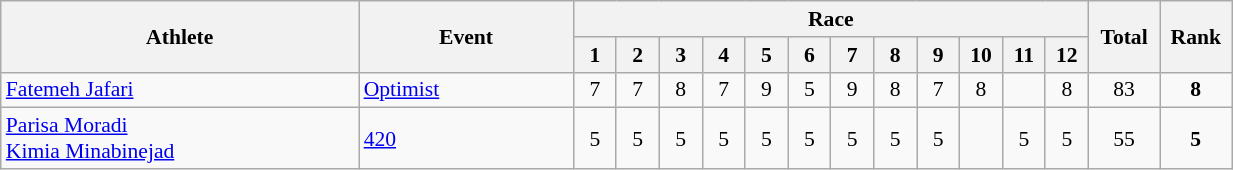<table class="wikitable" width="65%" style="text-align:center; font-size:90%">
<tr>
<th rowspan="2" width="25%">Athlete</th>
<th rowspan="2" width="15%">Event</th>
<th colspan="12">Race</th>
<th rowspan="2" width="5%">Total</th>
<th rowspan="2" width="5%">Rank</th>
</tr>
<tr>
<th width="3%">1</th>
<th width="3%">2</th>
<th width="3%">3</th>
<th width="3%">4</th>
<th width="3%">5</th>
<th width="3%">6</th>
<th width="3%">7</th>
<th width="3%">8</th>
<th width="3%">9</th>
<th width="3%">10</th>
<th width="3%">11</th>
<th width="3%">12</th>
</tr>
<tr>
<td align="left"><a href='#'>Fatemeh Jafari</a></td>
<td align="left"><a href='#'>Optimist</a></td>
<td>7</td>
<td>7</td>
<td>8</td>
<td>7</td>
<td>9</td>
<td>5</td>
<td>9</td>
<td>8</td>
<td>7</td>
<td>8</td>
<td><s></s></td>
<td>8</td>
<td>83</td>
<td><strong>8</strong></td>
</tr>
<tr>
<td align="left"><a href='#'>Parisa Moradi</a><br><a href='#'>Kimia Minabinejad</a></td>
<td align="left"><a href='#'>420</a></td>
<td>5</td>
<td>5</td>
<td>5</td>
<td>5</td>
<td>5</td>
<td>5</td>
<td>5</td>
<td>5</td>
<td>5</td>
<td><s></s></td>
<td>5</td>
<td>5</td>
<td>55</td>
<td><strong>5</strong></td>
</tr>
</table>
